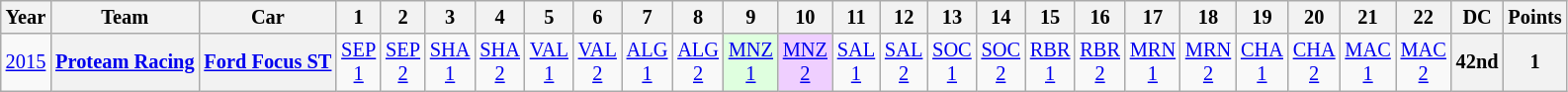<table class="wikitable" style="text-align:center; font-size:85%">
<tr>
<th>Year</th>
<th>Team</th>
<th>Car</th>
<th>1</th>
<th>2</th>
<th>3</th>
<th>4</th>
<th>5</th>
<th>6</th>
<th>7</th>
<th>8</th>
<th>9</th>
<th>10</th>
<th>11</th>
<th>12</th>
<th>13</th>
<th>14</th>
<th>15</th>
<th>16</th>
<th>17</th>
<th>18</th>
<th>19</th>
<th>20</th>
<th>21</th>
<th>22</th>
<th>DC</th>
<th>Points</th>
</tr>
<tr>
<td><a href='#'>2015</a></td>
<th nowrap><a href='#'>Proteam Racing</a></th>
<th nowrap><a href='#'>Ford Focus ST</a></th>
<td><a href='#'>SEP<br>1</a></td>
<td><a href='#'>SEP<br>2</a></td>
<td><a href='#'>SHA<br>1</a></td>
<td><a href='#'>SHA<br>2</a></td>
<td><a href='#'>VAL<br>1</a></td>
<td><a href='#'>VAL<br>2</a></td>
<td><a href='#'>ALG<br>1</a></td>
<td><a href='#'>ALG<br>2</a></td>
<td style="background:#DFFFDF;"><a href='#'>MNZ<br>1</a><br></td>
<td style="background:#EFCFFF;"><a href='#'>MNZ<br>2</a><br></td>
<td style="background:#;"><a href='#'>SAL<br>1</a></td>
<td style="background:#;"><a href='#'>SAL<br>2</a></td>
<td style="background:#;"><a href='#'>SOC<br>1</a></td>
<td style="background:#;"><a href='#'>SOC<br>2</a></td>
<td style="background:#;"><a href='#'>RBR<br>1</a></td>
<td style="background:#;"><a href='#'>RBR<br>2</a></td>
<td style="background:#;"><a href='#'>MRN<br>1</a></td>
<td style="background:#;"><a href='#'>MRN<br>2</a></td>
<td style="background:#;"><a href='#'>CHA<br>1</a></td>
<td style="background:#;"><a href='#'>CHA<br>2</a></td>
<td style="background:#;"><a href='#'>MAC<br>1</a></td>
<td style="background:#;"><a href='#'>MAC<br>2</a></td>
<th>42nd</th>
<th>1</th>
</tr>
</table>
